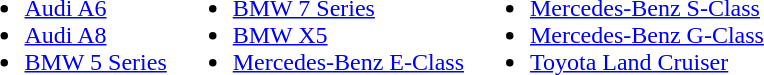<table>
<tr>
<td><br><ul><li><a href='#'>Audi A6</a></li><li><a href='#'>Audi A8</a></li><li><a href='#'>BMW 5 Series</a></li></ul></td>
<td><br><ul><li><a href='#'>BMW 7 Series</a></li><li><a href='#'>BMW X5</a></li><li><a href='#'>Mercedes-Benz E-Class</a></li></ul></td>
<td><br><ul><li><a href='#'>Mercedes-Benz S-Class</a></li><li><a href='#'>Mercedes-Benz G-Class</a></li><li><a href='#'>Toyota Land Cruiser</a></li></ul></td>
</tr>
</table>
